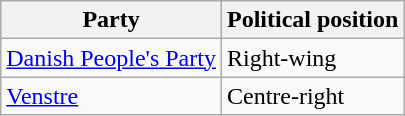<table class="wikitable mw-collapsible mw-collapsed">
<tr>
<th>Party</th>
<th>Political position</th>
</tr>
<tr>
<td><a href='#'>Danish People's Party</a></td>
<td>Right-wing</td>
</tr>
<tr>
<td><a href='#'>Venstre</a></td>
<td>Centre-right</td>
</tr>
</table>
